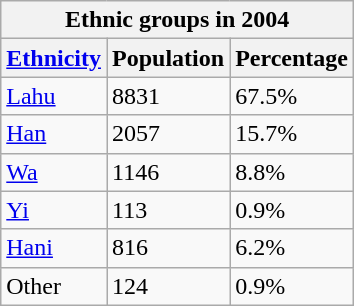<table class="wikitable">
<tr>
<th style="text-align:center;" colspan="3">Ethnic groups in 2004</th>
</tr>
<tr>
<th><a href='#'>Ethnicity</a></th>
<th>Population</th>
<th>Percentage</th>
</tr>
<tr>
<td><a href='#'>Lahu</a></td>
<td>8831</td>
<td>67.5%</td>
</tr>
<tr>
<td><a href='#'>Han</a></td>
<td>2057</td>
<td>15.7%</td>
</tr>
<tr>
<td><a href='#'>Wa</a></td>
<td>1146</td>
<td>8.8%</td>
</tr>
<tr>
<td><a href='#'>Yi</a></td>
<td>113</td>
<td>0.9%</td>
</tr>
<tr>
<td><a href='#'>Hani</a></td>
<td>816</td>
<td>6.2%</td>
</tr>
<tr>
<td>Other</td>
<td>124</td>
<td>0.9%</td>
</tr>
</table>
